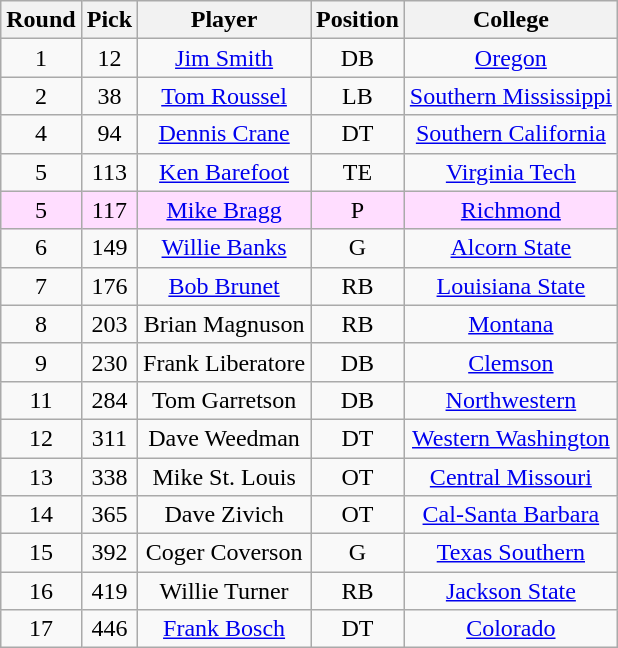<table class="wikitable sortable sortable"  style="text-align:center;">
<tr>
<th>Round</th>
<th>Pick</th>
<th>Player</th>
<th>Position</th>
<th>College</th>
</tr>
<tr>
<td>1</td>
<td>12</td>
<td><a href='#'>Jim Smith</a></td>
<td>DB</td>
<td><a href='#'>Oregon</a></td>
</tr>
<tr>
<td>2</td>
<td>38</td>
<td><a href='#'>Tom Roussel</a></td>
<td>LB</td>
<td><a href='#'>Southern Mississippi</a></td>
</tr>
<tr>
<td>4</td>
<td>94</td>
<td><a href='#'>Dennis Crane</a></td>
<td>DT</td>
<td><a href='#'>Southern California</a></td>
</tr>
<tr>
<td>5</td>
<td>113</td>
<td><a href='#'>Ken Barefoot</a></td>
<td>TE</td>
<td><a href='#'>Virginia Tech</a></td>
</tr>
<tr style="background:#fdf;">
<td>5</td>
<td>117</td>
<td><a href='#'>Mike Bragg</a></td>
<td>P</td>
<td><a href='#'>Richmond</a></td>
</tr>
<tr>
<td>6</td>
<td>149</td>
<td><a href='#'>Willie Banks</a></td>
<td>G</td>
<td><a href='#'>Alcorn State</a></td>
</tr>
<tr>
<td>7</td>
<td>176</td>
<td><a href='#'>Bob Brunet</a></td>
<td>RB</td>
<td><a href='#'>Louisiana State</a></td>
</tr>
<tr>
<td>8</td>
<td>203</td>
<td>Brian Magnuson</td>
<td>RB</td>
<td><a href='#'>Montana</a></td>
</tr>
<tr>
<td>9</td>
<td>230</td>
<td>Frank Liberatore</td>
<td>DB</td>
<td><a href='#'>Clemson</a></td>
</tr>
<tr>
<td>11</td>
<td>284</td>
<td>Tom Garretson</td>
<td>DB</td>
<td><a href='#'>Northwestern</a></td>
</tr>
<tr>
<td>12</td>
<td>311</td>
<td>Dave Weedman</td>
<td>DT</td>
<td><a href='#'>Western Washington</a></td>
</tr>
<tr>
<td>13</td>
<td>338</td>
<td>Mike St. Louis</td>
<td>OT</td>
<td><a href='#'>Central Missouri</a></td>
</tr>
<tr>
<td>14</td>
<td>365</td>
<td>Dave Zivich</td>
<td>OT</td>
<td><a href='#'>Cal-Santa Barbara</a></td>
</tr>
<tr>
<td>15</td>
<td>392</td>
<td>Coger Coverson</td>
<td>G</td>
<td><a href='#'>Texas Southern</a></td>
</tr>
<tr>
<td>16</td>
<td>419</td>
<td>Willie Turner</td>
<td>RB</td>
<td><a href='#'>Jackson State</a></td>
</tr>
<tr>
<td>17</td>
<td>446</td>
<td><a href='#'>Frank Bosch</a></td>
<td>DT</td>
<td><a href='#'>Colorado</a></td>
</tr>
</table>
